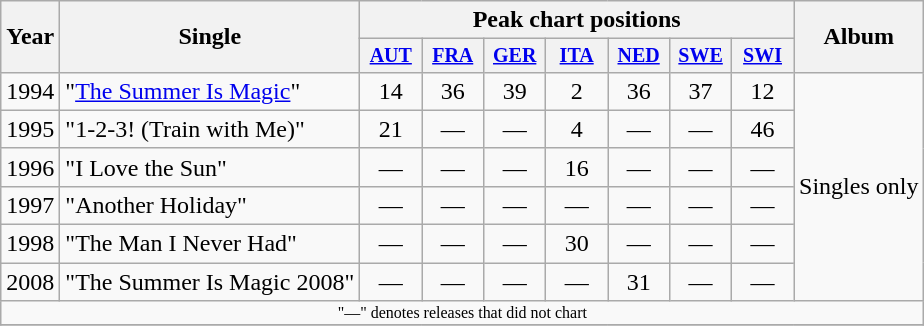<table class="wikitable" style="text-align:center;">
<tr>
<th rowspan="2">Year</th>
<th rowspan="2">Single</th>
<th colspan="7">Peak chart positions</th>
<th rowspan="2">Album</th>
</tr>
<tr style="font-size:smaller;">
<th width="35"><a href='#'>AUT</a><br></th>
<th width="35"><a href='#'>FRA</a><br></th>
<th width="35"><a href='#'>GER</a><br></th>
<th width="35"><a href='#'>ITA</a><br></th>
<th width="35"><a href='#'>NED</a><br></th>
<th width="35"><a href='#'>SWE</a><br></th>
<th width="35"><a href='#'>SWI</a><br></th>
</tr>
<tr>
<td>1994</td>
<td align="left">"<a href='#'>The Summer Is Magic</a>"</td>
<td>14</td>
<td>36</td>
<td>39</td>
<td>2</td>
<td>36</td>
<td>37</td>
<td>12</td>
<td align="left" rowspan="6">Singles only</td>
</tr>
<tr>
<td>1995</td>
<td align="left">"1-2-3! (Train with Me)"</td>
<td>21</td>
<td>—</td>
<td>—</td>
<td>4</td>
<td>—</td>
<td>—</td>
<td>46</td>
</tr>
<tr>
<td>1996</td>
<td align="left">"I Love the Sun"</td>
<td>—</td>
<td>—</td>
<td>—</td>
<td>16</td>
<td>—</td>
<td>—</td>
<td>—</td>
</tr>
<tr>
<td>1997</td>
<td align="left">"Another Holiday"</td>
<td>—</td>
<td>—</td>
<td>—</td>
<td>—</td>
<td>—</td>
<td>—</td>
<td>—</td>
</tr>
<tr>
<td>1998</td>
<td align="left">"The Man I Never Had"</td>
<td>—</td>
<td>—</td>
<td>—</td>
<td>30</td>
<td>—</td>
<td>—</td>
<td>—</td>
</tr>
<tr>
<td>2008</td>
<td align="left">"The Summer Is Magic 2008"</td>
<td>—</td>
<td>—</td>
<td>—</td>
<td>—</td>
<td>31</td>
<td>—</td>
<td>—</td>
</tr>
<tr>
<td colspan="15" style="font-size:8pt">"—" denotes releases that did not chart</td>
</tr>
<tr>
</tr>
</table>
